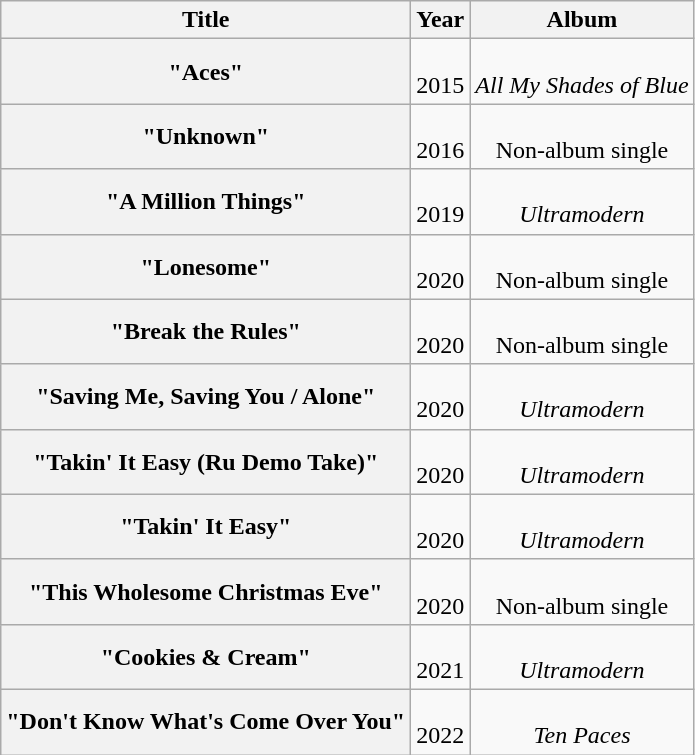<table class="wikitable plainrowheaders" style="text-align:center;">
<tr>
<th scope="col">Title</th>
<th scope="col">Year</th>
<th scope="col">Album</th>
</tr>
<tr>
<th scope="row">"Aces"</th>
<td><br>2015</td>
<td><br><em>All My Shades of Blue</em></td>
</tr>
<tr>
<th scope="row">"Unknown"</th>
<td><br>2016</td>
<td><br>Non-album single</td>
</tr>
<tr>
<th scope="row">"A Million Things"</th>
<td><br>2019</td>
<td><br><em>Ultramodern</em></td>
</tr>
<tr>
<th scope="row">"Lonesome"</th>
<td><br>2020</td>
<td><br>Non-album single</td>
</tr>
<tr>
<th scope="row">"Break the Rules"</th>
<td><br>2020</td>
<td><br>Non-album single</td>
</tr>
<tr>
<th scope="row">"Saving Me, Saving You / Alone"</th>
<td><br>2020</td>
<td><br><em>Ultramodern</em></td>
</tr>
<tr>
<th scope="row">"Takin' It Easy (Ru Demo Take)"</th>
<td><br>2020</td>
<td><br><em>Ultramodern</em></td>
</tr>
<tr>
<th scope="row">"Takin' It Easy"</th>
<td><br>2020</td>
<td><br><em>Ultramodern</em></td>
</tr>
<tr>
<th scope="row">"This Wholesome Christmas Eve"</th>
<td><br>2020</td>
<td><br>Non-album single</td>
</tr>
<tr>
<th scope="row">"Cookies & Cream"</th>
<td><br>2021</td>
<td><br><em>Ultramodern</em></td>
</tr>
<tr>
<th scope="row">"Don't Know What's Come Over You"</th>
<td><br>2022</td>
<td><br><em>Ten Paces</em></td>
</tr>
</table>
